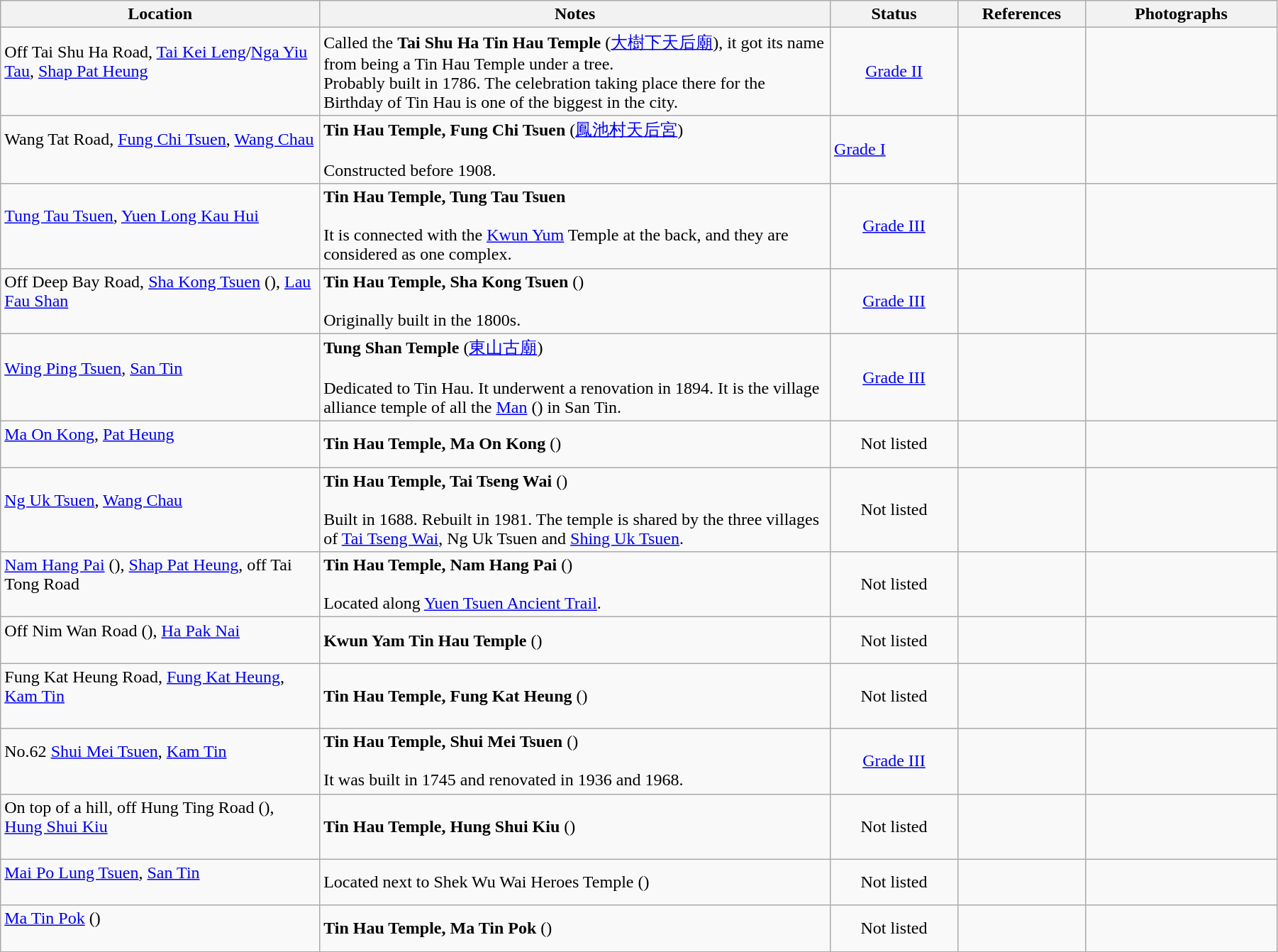<table class="wikitable sortable" style="width:95%">
<tr>
<th width="25%">Location</th>
<th width="40%">Notes</th>
<th width="10%">Status</th>
<th width="10%">References</th>
<th width="15%">Photographs</th>
</tr>
<tr>
<td>Off Tai Shu Ha Road, <a href='#'>Tai Kei Leng</a>/<a href='#'>Nga Yiu Tau</a>, <a href='#'>Shap Pat Heung</a><br><br></td>
<td>Called the <strong>Tai Shu Ha Tin Hau Temple</strong> (<a href='#'>大樹下天后廟</a>), it got its name from being a Tin Hau Temple under a tree.<br>Probably built in 1786. The celebration taking place there for the Birthday of Tin Hau is one of the biggest in the city.</td>
<td style="text-align:center"><a href='#'>Grade II</a></td>
<td>    </td>
<td></td>
</tr>
<tr>
<td>Wang Tat Road, <a href='#'>Fung Chi Tsuen</a>, <a href='#'>Wang Chau</a><br><br></td>
<td><strong>Tin Hau Temple, Fung Chi Tsuen</strong> (<a href='#'>鳳池村天后宮</a>)<br><br>Constructed before 1908.</td>
<td><a href='#'>Grade I</a></td>
<td> </td>
<td></td>
</tr>
<tr>
<td><a href='#'>Tung Tau Tsuen</a>, <a href='#'>Yuen Long Kau Hui</a><br><br></td>
<td><strong>Tin Hau Temple, Tung Tau Tsuen</strong><br><br>It is connected with the <a href='#'>Kwun Yum</a> Temple at the back, and they are considered as one complex.</td>
<td style="text-align:center"><a href='#'>Grade III</a></td>
<td> </td>
<td></td>
</tr>
<tr>
<td>Off Deep Bay Road, <a href='#'>Sha Kong Tsuen</a> (), <a href='#'>Lau Fau Shan</a><br><br></td>
<td><strong>Tin Hau Temple, Sha Kong Tsuen</strong> ()<br><br>Originally built in the 1800s.</td>
<td style="text-align:center"><a href='#'>Grade III</a></td>
<td>    </td>
<td></td>
</tr>
<tr>
<td><a href='#'>Wing Ping Tsuen</a>, <a href='#'>San Tin</a><br><br></td>
<td><strong>Tung Shan Temple</strong> (<a href='#'>東山古廟</a>)<br><br>Dedicated to Tin Hau. It underwent a renovation in 1894. It is the village alliance temple of all the <a href='#'>Man</a> () in San Tin.</td>
<td style="text-align:center"><a href='#'>Grade III</a></td>
<td>      </td>
<td></td>
</tr>
<tr>
<td><a href='#'>Ma On Kong</a>, <a href='#'>Pat Heung</a><br><br></td>
<td><strong>Tin Hau Temple, Ma On Kong</strong> ()</td>
<td style="text-align:center">Not listed</td>
<td></td>
<td></td>
</tr>
<tr>
<td><a href='#'>Ng Uk Tsuen</a>, <a href='#'>Wang Chau</a><br><br></td>
<td><strong>Tin Hau Temple, Tai Tseng Wai</strong> ()<br><br>Built in 1688. Rebuilt in 1981. The temple is shared by the three villages of <a href='#'>Tai Tseng Wai</a>, Ng Uk Tsuen and <a href='#'>Shing Uk Tsuen</a>.</td>
<td style="text-align:center">Not listed</td>
<td>    </td>
<td></td>
</tr>
<tr>
<td><a href='#'>Nam Hang Pai</a> (), <a href='#'>Shap Pat Heung</a>, off Tai Tong Road<br><br></td>
<td><strong>Tin Hau Temple, Nam Hang Pai</strong> ()<br><br>Located along <a href='#'>Yuen Tsuen Ancient Trail</a>.</td>
<td style="text-align:center">Not listed</td>
<td></td>
<td></td>
</tr>
<tr>
<td>Off Nim Wan Road (), <a href='#'>Ha Pak Nai</a><br><br></td>
<td><strong>Kwun Yam Tin Hau Temple</strong> ()</td>
<td style="text-align:center">Not listed</td>
<td></td>
<td></td>
</tr>
<tr>
<td>Fung Kat Heung Road, <a href='#'>Fung Kat Heung</a>, <a href='#'>Kam Tin</a><br><br></td>
<td><strong>Tin Hau Temple, Fung Kat Heung</strong> ()</td>
<td style="text-align:center">Not listed</td>
<td>    </td>
<td></td>
</tr>
<tr>
<td>No.62 <a href='#'>Shui Mei Tsuen</a>, <a href='#'>Kam Tin</a><br><br></td>
<td><strong>Tin Hau Temple, Shui Mei Tsuen</strong> ()<br><br>It was built in 1745 and renovated in 1936 and 1968.</td>
<td style="text-align:center"><a href='#'>Grade III</a></td>
<td>   </td>
<td></td>
</tr>
<tr>
<td>On top of a hill, off Hung Ting Road (), <a href='#'>Hung Shui Kiu</a><br><br></td>
<td><strong>Tin Hau Temple, Hung Shui Kiu</strong> ()</td>
<td style="text-align:center">Not listed</td>
<td>  </td>
<td></td>
</tr>
<tr>
<td><a href='#'>Mai Po Lung Tsuen</a>, <a href='#'>San Tin</a><br><br></td>
<td>Located next to Shek Wu Wai Heroes Temple ()</td>
<td style="text-align:center">Not listed</td>
<td></td>
<td></td>
</tr>
<tr>
<td><a href='#'>Ma Tin Pok</a> ()<br><br></td>
<td><strong>Tin Hau Temple, Ma Tin Pok</strong> ()<br></td>
<td style="text-align:center">Not listed</td>
<td></td>
<td></td>
</tr>
<tr>
</tr>
</table>
